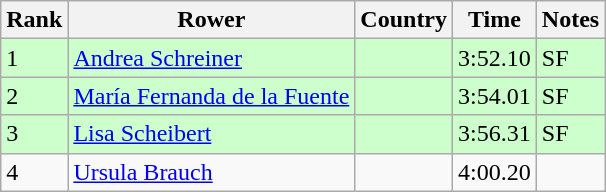<table class="wikitable">
<tr>
<th>Rank</th>
<th>Rower</th>
<th>Country</th>
<th>Time</th>
<th>Notes</th>
</tr>
<tr bgcolor=ccffcc>
<td>1</td>
<td><a href='#'>Andrea Schreiner</a></td>
<td></td>
<td>3:52.10</td>
<td>SF</td>
</tr>
<tr bgcolor=ccffcc>
<td>2</td>
<td><a href='#'>María Fernanda de la Fuente</a></td>
<td></td>
<td>3:54.01</td>
<td>SF</td>
</tr>
<tr bgcolor=ccffcc>
<td>3</td>
<td><a href='#'>Lisa Scheibert</a></td>
<td></td>
<td>3:56.31</td>
<td>SF</td>
</tr>
<tr>
<td>4</td>
<td><a href='#'>Ursula Brauch</a></td>
<td></td>
<td>4:00.20</td>
<td></td>
</tr>
</table>
